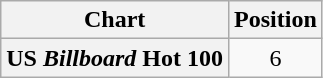<table class="wikitable plainrowheaders">
<tr>
<th scope="col">Chart</th>
<th scope="col">Position</th>
</tr>
<tr>
<th scope="row">US <em>Billboard</em> Hot 100</th>
<td style="text-align:center;">6</td>
</tr>
</table>
